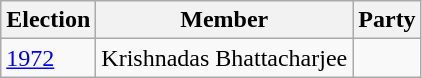<table class="wikitable sortable">
<tr>
<th>Election</th>
<th>Member</th>
<th colspan=2>Party</th>
</tr>
<tr>
<td><a href='#'>1972</a></td>
<td>Krishnadas Bhattacharjee</td>
<td></td>
</tr>
</table>
